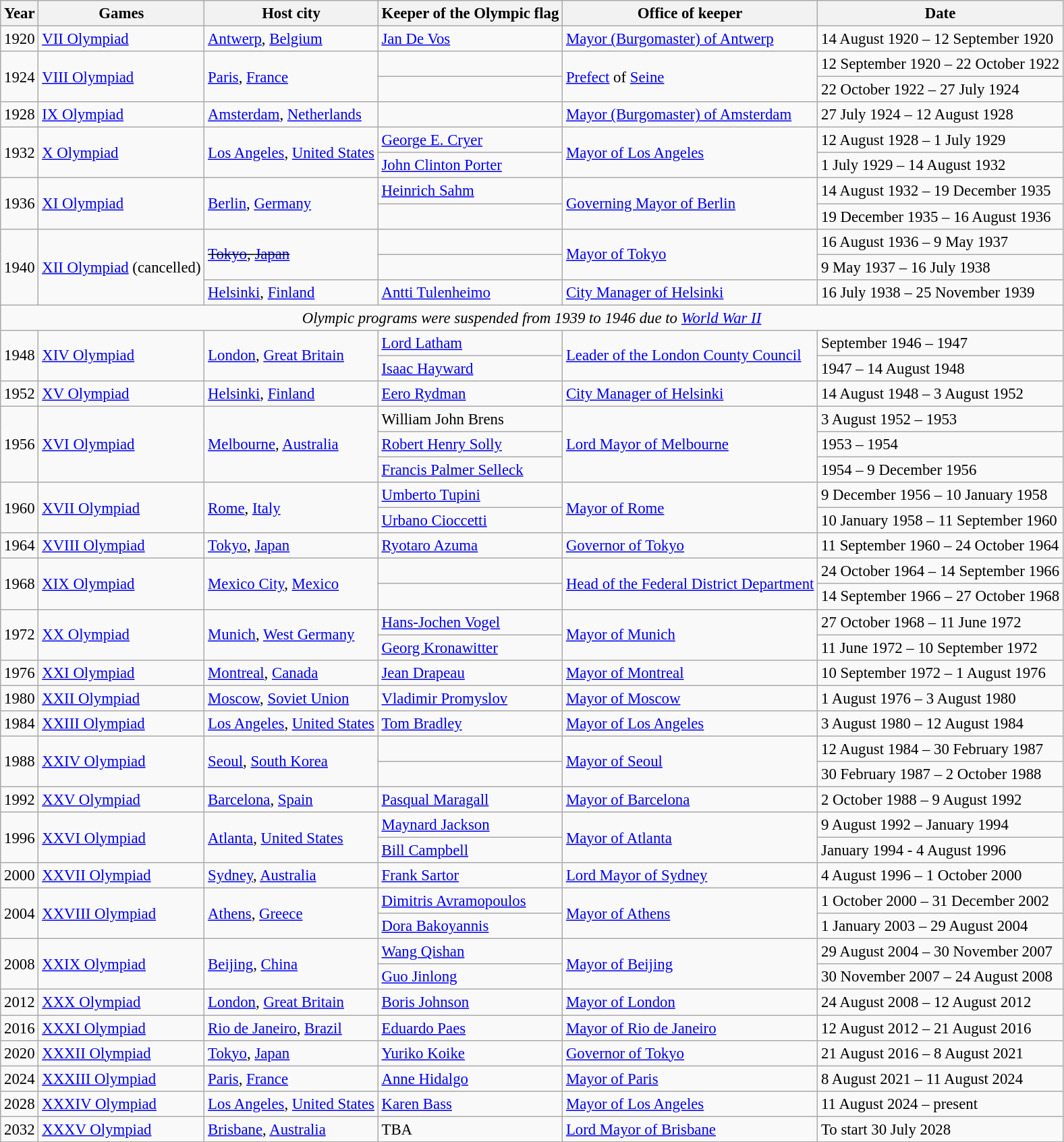<table class="wikitable sortable" style="font-size:95%">
<tr>
<th>Year</th>
<th>Games</th>
<th>Host city</th>
<th>Keeper of the Olympic flag</th>
<th>Office of keeper</th>
<th>Date</th>
</tr>
<tr>
<td>1920</td>
<td><a href='#'>VII Olympiad</a></td>
<td> <a href='#'>Antwerp</a>, <a href='#'>Belgium</a></td>
<td><a href='#'>Jan De Vos</a></td>
<td><a href='#'>Mayor (Burgomaster) of Antwerp</a></td>
<td>14 August 1920 – 12 September 1920</td>
</tr>
<tr>
<td rowspan=2>1924</td>
<td rowspan=2><a href='#'>VIII Olympiad</a></td>
<td rowspan=2> <a href='#'>Paris</a>, <a href='#'>France</a></td>
<td></td>
<td rowspan=2><a href='#'>Prefect</a> of <a href='#'>Seine</a></td>
<td>12 September 1920 – 22 October 1922</td>
</tr>
<tr>
<td></td>
<td>22 October 1922 – 27 July 1924</td>
</tr>
<tr>
<td>1928</td>
<td><a href='#'>IX Olympiad</a></td>
<td> <a href='#'>Amsterdam</a>, <a href='#'>Netherlands</a></td>
<td></td>
<td><a href='#'>Mayor (Burgomaster) of Amsterdam</a></td>
<td>27 July 1924 – 12 August 1928</td>
</tr>
<tr>
<td rowspan="2">1932</td>
<td rowspan="2"><a href='#'>X Olympiad</a></td>
<td rowspan="2"> <a href='#'>Los Angeles</a>, <a href='#'>United States</a></td>
<td><a href='#'>George E. Cryer</a></td>
<td rowspan="2"><a href='#'>Mayor of Los Angeles</a></td>
<td>12 August 1928 – 1 July 1929</td>
</tr>
<tr>
<td><a href='#'>John Clinton Porter</a></td>
<td>1 July 1929 – 14 August 1932</td>
</tr>
<tr>
<td rowspan=2>1936</td>
<td rowspan=2><a href='#'>XI Olympiad</a></td>
<td rowspan="2"> <a href='#'>Berlin</a>, <a href='#'>Germany</a></td>
<td><a href='#'>Heinrich Sahm</a></td>
<td rowspan=2><a href='#'>Governing Mayor of Berlin</a></td>
<td>14 August 1932 – 19 December 1935</td>
</tr>
<tr>
<td></td>
<td>19 December 1935 – 16 August 1936</td>
</tr>
<tr>
<td rowspan="3">1940</td>
<td rowspan="3"><a href='#'>XII Olympiad</a> (cancelled)</td>
<td rowspan="2"><s> <a href='#'>Tokyo</a>, <a href='#'>Japan</a></s></td>
<td></td>
<td rowspan="2"><a href='#'>Mayor of Tokyo</a></td>
<td>16 August 1936 – 9 May 1937</td>
</tr>
<tr>
<td></td>
<td>9 May 1937 – 16 July 1938</td>
</tr>
<tr>
<td> <a href='#'>Helsinki</a>, <a href='#'>Finland</a></td>
<td><a href='#'>Antti Tulenheimo</a></td>
<td><a href='#'>City Manager of Helsinki</a></td>
<td>16 July 1938 – 25 November 1939</td>
</tr>
<tr>
<td colspan="6" align="center"><em>Olympic programs were suspended from 1939 to 1946 due to <a href='#'>World War II</a></em></td>
</tr>
<tr>
<td rowspan="2">1948</td>
<td rowspan="2"><a href='#'>XIV Olympiad</a></td>
<td rowspan="2"> <a href='#'>London</a>, <a href='#'>Great Britain</a></td>
<td><a href='#'>Lord Latham</a></td>
<td rowspan="2"><a href='#'>Leader of the London County Council</a></td>
<td>September 1946 – 1947</td>
</tr>
<tr>
<td><a href='#'>Isaac Hayward</a></td>
<td>1947 – 14 August 1948</td>
</tr>
<tr>
<td>1952</td>
<td><a href='#'>XV Olympiad</a></td>
<td> <a href='#'>Helsinki</a>, <a href='#'>Finland</a></td>
<td><a href='#'>Eero Rydman</a></td>
<td><a href='#'>City Manager of Helsinki</a></td>
<td>14 August 1948 – 3 August 1952</td>
</tr>
<tr>
<td rowspan=3>1956</td>
<td rowspan=3><a href='#'>XVI Olympiad</a></td>
<td rowspan=3> <a href='#'>Melbourne</a>, <a href='#'>Australia</a></td>
<td>William John Brens</td>
<td rowspan=3><a href='#'>Lord Mayor of Melbourne</a></td>
<td>3 August 1952 – 1953</td>
</tr>
<tr>
<td><a href='#'>Robert Henry Solly</a></td>
<td>1953 – 1954</td>
</tr>
<tr>
<td><a href='#'>Francis Palmer Selleck</a></td>
<td>1954 – 9 December 1956</td>
</tr>
<tr>
<td rowspan=2>1960</td>
<td rowspan=2><a href='#'>XVII Olympiad</a></td>
<td rowspan=2> <a href='#'>Rome</a>, <a href='#'>Italy</a></td>
<td><a href='#'>Umberto Tupini</a></td>
<td rowspan=2><a href='#'>Mayor of Rome</a></td>
<td>9 December 1956 – 10 January 1958</td>
</tr>
<tr>
<td><a href='#'>Urbano Cioccetti</a></td>
<td>10 January 1958 – 11 September 1960</td>
</tr>
<tr>
<td>1964</td>
<td><a href='#'>XVIII Olympiad</a></td>
<td> <a href='#'>Tokyo</a>, <a href='#'>Japan</a></td>
<td><a href='#'>Ryotaro Azuma</a></td>
<td><a href='#'>Governor of Tokyo</a></td>
<td>11 September 1960 – 24 October 1964</td>
</tr>
<tr>
<td rowspan=2>1968</td>
<td rowspan=2><a href='#'>XIX Olympiad</a></td>
<td rowspan=2> <a href='#'>Mexico City</a>, <a href='#'>Mexico</a></td>
<td></td>
<td rowspan=2><a href='#'>Head of the Federal District Department</a></td>
<td>24 October 1964 – 14 September 1966</td>
</tr>
<tr>
<td></td>
<td>14 September 1966 – 27 October 1968</td>
</tr>
<tr>
<td rowspan=2>1972</td>
<td rowspan=2><a href='#'>XX Olympiad</a></td>
<td rowspan=2> <a href='#'>Munich</a>, <a href='#'>West Germany</a></td>
<td><a href='#'>Hans-Jochen Vogel</a></td>
<td rowspan=2><a href='#'>Mayor of Munich</a></td>
<td>27 October 1968 – 11 June 1972</td>
</tr>
<tr>
<td><a href='#'>Georg Kronawitter</a></td>
<td>11 June 1972 – 10 September 1972</td>
</tr>
<tr>
<td>1976</td>
<td><a href='#'>XXI Olympiad</a></td>
<td> <a href='#'>Montreal</a>, <a href='#'>Canada</a></td>
<td><a href='#'>Jean Drapeau</a></td>
<td><a href='#'>Mayor of Montreal</a></td>
<td>10 September 1972 – 1 August 1976</td>
</tr>
<tr>
<td>1980</td>
<td><a href='#'>XXII Olympiad</a></td>
<td> <a href='#'>Moscow</a>, <a href='#'>Soviet Union</a></td>
<td><a href='#'>Vladimir Promyslov</a></td>
<td><a href='#'>Mayor of Moscow</a></td>
<td>1 August 1976 – 3 August 1980</td>
</tr>
<tr>
<td>1984</td>
<td><a href='#'>XXIII Olympiad</a></td>
<td> <a href='#'>Los Angeles</a>, <a href='#'>United States</a></td>
<td><a href='#'>Tom Bradley</a></td>
<td><a href='#'>Mayor of Los Angeles</a></td>
<td>3 August 1980 – 12 August 1984</td>
</tr>
<tr>
<td rowspan=2>1988</td>
<td rowspan=2><a href='#'>XXIV Olympiad</a></td>
<td rowspan=2> <a href='#'>Seoul</a>, <a href='#'>South Korea</a></td>
<td></td>
<td rowspan=2><a href='#'>Mayor of Seoul</a></td>
<td>12 August 1984 – 30 February 1987</td>
</tr>
<tr>
<td></td>
<td>30 February 1987 – 2 October 1988</td>
</tr>
<tr>
<td>1992</td>
<td><a href='#'>XXV Olympiad</a></td>
<td> <a href='#'>Barcelona</a>, <a href='#'>Spain</a></td>
<td><a href='#'>Pasqual Maragall</a></td>
<td><a href='#'>Mayor of Barcelona</a></td>
<td>2 October 1988 – 9 August 1992</td>
</tr>
<tr>
<td rowspan=2>1996</td>
<td rowspan=2><a href='#'>XXVI Olympiad</a></td>
<td rowspan=2> <a href='#'>Atlanta</a>, <a href='#'>United States</a></td>
<td><a href='#'>Maynard Jackson</a></td>
<td rowspan=2><a href='#'>Mayor of Atlanta</a></td>
<td>9 August 1992 – January 1994</td>
</tr>
<tr>
<td><a href='#'>Bill Campbell</a></td>
<td>January 1994 - 4 August 1996</td>
</tr>
<tr>
<td>2000</td>
<td><a href='#'>XXVII Olympiad</a></td>
<td> <a href='#'>Sydney</a>, <a href='#'>Australia</a></td>
<td><a href='#'>Frank Sartor</a></td>
<td><a href='#'>Lord Mayor of Sydney</a></td>
<td>4 August 1996 – 1 October 2000</td>
</tr>
<tr>
<td rowspan=2>2004</td>
<td rowspan=2><a href='#'>XXVIII Olympiad</a></td>
<td rowspan=2> <a href='#'>Athens</a>, <a href='#'>Greece</a></td>
<td><a href='#'>Dimitris Avramopoulos</a></td>
<td rowspan=2><a href='#'>Mayor of Athens</a></td>
<td>1 October 2000 – 31 December 2002</td>
</tr>
<tr>
<td><a href='#'>Dora Bakoyannis</a></td>
<td>1 January 2003 – 29 August 2004</td>
</tr>
<tr>
<td rowspan=2>2008</td>
<td rowspan=2><a href='#'>XXIX Olympiad</a></td>
<td rowspan=2> <a href='#'>Beijing</a>, <a href='#'>China</a></td>
<td><a href='#'>Wang Qishan</a></td>
<td rowspan=2><a href='#'>Mayor of Beijing</a></td>
<td>29 August 2004 – 30 November 2007</td>
</tr>
<tr>
<td><a href='#'>Guo Jinlong</a></td>
<td>30 November 2007 – 24 August 2008</td>
</tr>
<tr>
<td>2012</td>
<td><a href='#'>XXX Olympiad</a></td>
<td> <a href='#'>London</a>, <a href='#'>Great Britain</a></td>
<td><a href='#'>Boris Johnson</a></td>
<td><a href='#'>Mayor of London</a></td>
<td>24 August 2008 – 12 August 2012</td>
</tr>
<tr>
<td>2016</td>
<td><a href='#'>XXXI Olympiad</a></td>
<td> <a href='#'>Rio de Janeiro</a>, <a href='#'>Brazil</a></td>
<td><a href='#'>Eduardo Paes</a></td>
<td><a href='#'>Mayor of Rio de Janeiro</a></td>
<td>12 August 2012 – 21 August 2016</td>
</tr>
<tr>
<td>2020</td>
<td><a href='#'>XXXII Olympiad</a></td>
<td> <a href='#'>Tokyo</a>, <a href='#'>Japan</a></td>
<td><a href='#'>Yuriko Koike</a></td>
<td><a href='#'>Governor of Tokyo</a></td>
<td>21 August 2016 – 8 August 2021</td>
</tr>
<tr>
<td>2024</td>
<td><a href='#'>XXXIII Olympiad</a></td>
<td> <a href='#'>Paris</a>, <a href='#'>France</a></td>
<td><a href='#'>Anne Hidalgo</a></td>
<td><a href='#'>Mayor of Paris</a></td>
<td>8 August 2021 – 11 August 2024</td>
</tr>
<tr>
<td>2028</td>
<td><a href='#'>XXXIV Olympiad</a></td>
<td> <a href='#'>Los Angeles</a>, <a href='#'>United States</a></td>
<td><a href='#'>Karen Bass</a></td>
<td><a href='#'>Mayor of Los Angeles</a></td>
<td>11 August 2024 – present</td>
</tr>
<tr>
<td>2032</td>
<td><a href='#'>XXXV Olympiad</a></td>
<td> <a href='#'>Brisbane</a>, <a href='#'>Australia</a></td>
<td>TBA</td>
<td><a href='#'>Lord Mayor of Brisbane</a></td>
<td>To start 30 July 2028</td>
</tr>
</table>
